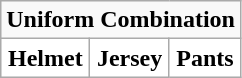<table class="wikitable">
<tr>
<td align="center" Colspan="3"><strong>Uniform Combination</strong></td>
</tr>
<tr align="center">
<th style="background:#FFFFFF;">Helmet</th>
<th style="background:#FFFFFF;">Jersey</th>
<th style="background:#FFFFFF;">Pants</th>
</tr>
</table>
